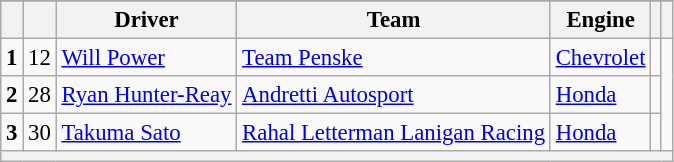<table class="wikitable" style="font-size:95%;">
<tr>
</tr>
<tr>
<th></th>
<th></th>
<th>Driver</th>
<th>Team</th>
<th>Engine</th>
<th></th>
<th></th>
</tr>
<tr>
<td style="text-align:center;"><strong>1</strong></td>
<td style="text-align:center;">12</td>
<td> <a href='#'>Will Power</a></td>
<td><a href='#'>Team Penske</a></td>
<td><a href='#'>Chevrolet</a></td>
<td></td>
</tr>
<tr>
<td style="text-align:center;"><strong>2</strong></td>
<td style="text-align:center;">28</td>
<td> <a href='#'>Ryan Hunter-Reay</a></td>
<td><a href='#'>Andretti Autosport</a></td>
<td><a href='#'>Honda</a></td>
<td></td>
</tr>
<tr>
<td style="text-align:center;"><strong>3</strong></td>
<td style="text-align:center;">30</td>
<td> <a href='#'>Takuma Sato</a></td>
<td><a href='#'>Rahal Letterman Lanigan Racing</a></td>
<td><a href='#'>Honda</a></td>
<td></td>
</tr>
<tr>
<th colspan=7></th>
</tr>
</table>
